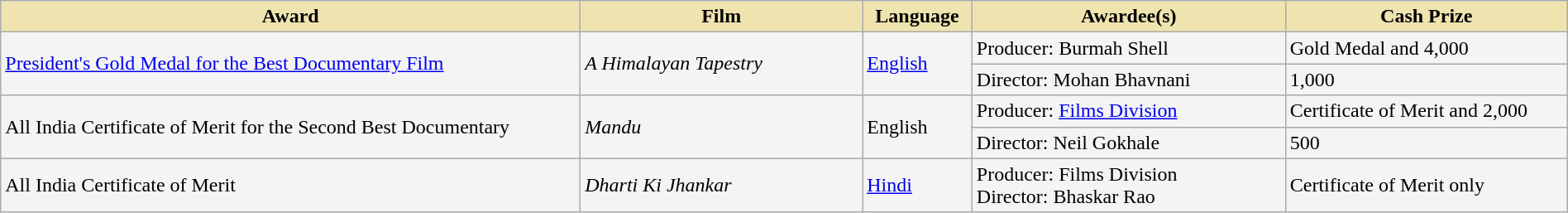<table class="wikitable sortable" style="width:100%">
<tr>
<th style="background-color:#EFE4B0;width:37%;">Award</th>
<th style="background-color:#EFE4B0;width:18%;">Film</th>
<th style="background-color:#EFE4B0;width:7%;">Language</th>
<th style="background-color:#EFE4B0;width:20%;">Awardee(s)</th>
<th style="background-color:#EFE4B0;width:18%;">Cash Prize</th>
</tr>
<tr style="background-color:#F4F4F4">
<td rowspan="2"><a href='#'>President's Gold Medal for the Best Documentary Film</a></td>
<td rowspan="2"><em>A Himalayan Tapestry</em></td>
<td rowspan="2"><a href='#'>English</a></td>
<td>Producer: Burmah Shell</td>
<td>Gold Medal and 4,000</td>
</tr>
<tr style="background-color:#F4F4F4">
<td>Director: Mohan Bhavnani</td>
<td>1,000</td>
</tr>
<tr style="background-color:#F4F4F4">
<td rowspan="2">All India Certificate of Merit for the Second Best Documentary</td>
<td rowspan="2"><em>Mandu</em></td>
<td rowspan="2">English</td>
<td>Producer: <a href='#'>Films Division</a></td>
<td>Certificate of Merit and 2,000</td>
</tr>
<tr style="background-color:#F4F4F4">
<td>Director: Neil Gokhale</td>
<td>500</td>
</tr>
<tr style="background-color:#F4F4F4">
<td>All India Certificate of Merit</td>
<td><em>Dharti Ki Jhankar</em></td>
<td><a href='#'>Hindi</a></td>
<td>Producer: Films Division<br>Director: Bhaskar Rao</td>
<td>Certificate of Merit only</td>
</tr>
</table>
